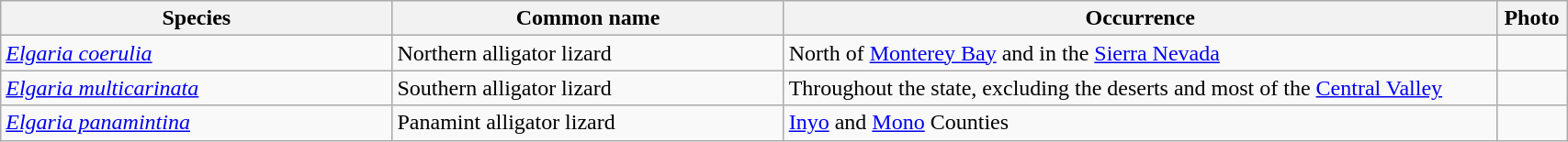<table class="wikitable" width="90%">
<tr>
<th width="25%">Species</th>
<th width="25%">Common name</th>
<th>Occurrence</th>
<th>Photo</th>
</tr>
<tr>
<td><em><a href='#'>Elgaria coerulia</a></em></td>
<td>Northern alligator lizard</td>
<td>North of <a href='#'>Monterey Bay</a> and in the <a href='#'>Sierra Nevada</a></td>
<td></td>
</tr>
<tr https: / s.yimg.com lo api res 1.2 TRAg1KP0c35f7mwhPdKiJw--~B YXBwaWQ9eWlzZWFyY2g7Zmk9Zml0O2dlPTAwNjYwMDtncz0wMEEzMDA7aD02MDA7dz00MDA- http: media.lehighvalleylive.com breaking-news_impact photo justin-bieber-032783bf90aae5b4.jpg.cf.jpghttps: justin-bieber-032783bf90aae5b4.jpg.cf.jpg>
<td><em><a href='#'>Elgaria multicarinata</a></em></td>
<td>Southern alligator lizard</td>
<td>Throughout the state, excluding the deserts and most of the <a href='#'>Central Valley</a></td>
<td></td>
</tr>
<tr>
<td><em><a href='#'>Elgaria panamintina</a></em>  </td>
<td>Panamint alligator lizard</td>
<td><a href='#'>Inyo</a> and <a href='#'>Mono</a> Counties</td>
<td></td>
</tr>
</table>
